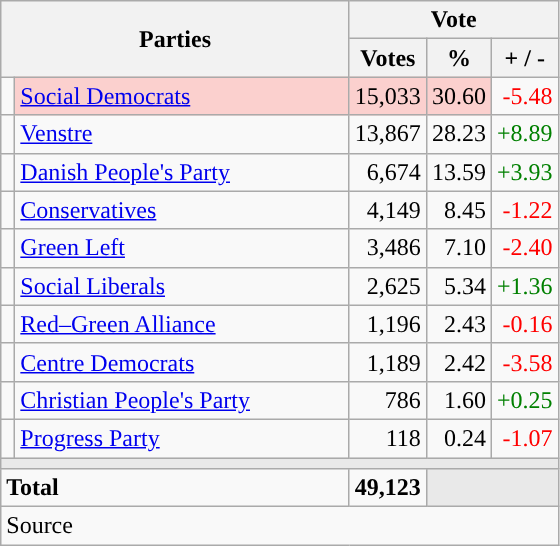<table class="wikitable" style="text-align:right;">
<tr>
<th style="text-align:centre;" rowspan="2" colspan="2" width="225">Parties</th>
<th colspan="3">Vote</th>
</tr>
<tr>
<th width="15">Votes</th>
<th width="15">%</th>
<th width="15">+ / -</th>
</tr>
<tr>
<td width="2" style="color:inherit;background:"></td>
<td bgcolor=#fbd0ce  align="left"><a href='#'>Social Democrats</a></td>
<td bgcolor=#fbd0ce>15,033</td>
<td bgcolor=#fbd0ce>30.60</td>
<td style=color:red;>-5.48</td>
</tr>
<tr>
<td width="2" style="color:inherit;background:"></td>
<td align="left"><a href='#'>Venstre</a></td>
<td>13,867</td>
<td>28.23</td>
<td style=color:green;>+8.89</td>
</tr>
<tr>
<td width="2" style="color:inherit;background:"></td>
<td align="left"><a href='#'>Danish People's Party</a></td>
<td>6,674</td>
<td>13.59</td>
<td style=color:green;>+3.93</td>
</tr>
<tr>
<td width="2" style="color:inherit;background:"></td>
<td align="left"><a href='#'>Conservatives</a></td>
<td>4,149</td>
<td>8.45</td>
<td style=color:red;>-1.22</td>
</tr>
<tr>
<td width="2" style="color:inherit;background:"></td>
<td align="left"><a href='#'>Green Left</a></td>
<td>3,486</td>
<td>7.10</td>
<td style=color:red;>-2.40</td>
</tr>
<tr>
<td width="2" style="color:inherit;background:"></td>
<td align="left"><a href='#'>Social Liberals</a></td>
<td>2,625</td>
<td>5.34</td>
<td style=color:green;>+1.36</td>
</tr>
<tr>
<td width="2" style="color:inherit;background:"></td>
<td align="left"><a href='#'>Red–Green Alliance</a></td>
<td>1,196</td>
<td>2.43</td>
<td style=color:red;>-0.16</td>
</tr>
<tr>
<td width="2" style="color:inherit;background:"></td>
<td align="left"><a href='#'>Centre Democrats</a></td>
<td>1,189</td>
<td>2.42</td>
<td style=color:red;>-3.58</td>
</tr>
<tr>
<td width="2" style="color:inherit;background:"></td>
<td align="left"><a href='#'>Christian People's Party</a></td>
<td>786</td>
<td>1.60</td>
<td style=color:green;>+0.25</td>
</tr>
<tr>
<td width="2" style="color:inherit;background:"></td>
<td align="left"><a href='#'>Progress Party</a></td>
<td>118</td>
<td>0.24</td>
<td style=color:red;>-1.07</td>
</tr>
<tr>
<td colspan="7" bgcolor="#E9E9E9"></td>
</tr>
<tr>
<td align="left" colspan="2"><strong>Total</strong></td>
<td><strong>49,123</strong></td>
<td bgcolor="#E9E9E9" colspan="2"></td>
</tr>
<tr>
<td align="left" colspan="6">Source</td>
</tr>
</table>
